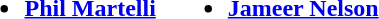<table>
<tr valign=top>
<td><br><ul><li><strong><a href='#'>Phil Martelli</a></strong></li></ul></td>
<td></td>
<td><br><ul><li><strong><a href='#'>Jameer Nelson</a></strong></li></ul></td>
</tr>
</table>
